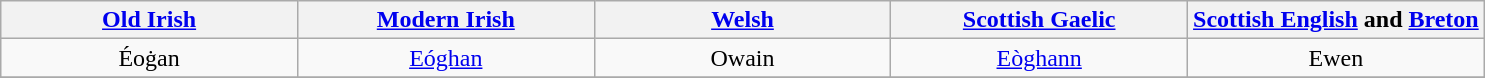<table class="wikitable" style="text-align:right">
<tr>
<th width=20%><a href='#'>Old Irish</a></th>
<th width=20%><a href='#'>Modern Irish</a></th>
<th width=20%><a href='#'>Welsh</a></th>
<th width=20%><a href='#'>Scottish Gaelic</a></th>
<th width=20%><a href='#'>Scottish English</a> and <a href='#'>Breton</a></th>
</tr>
<tr>
<td align="center">Éoġan</td>
<td align="center"><a href='#'>Eóghan</a></td>
<td align="center">Owain</td>
<td align="center"><a href='#'>Eòghann</a></td>
<td align="center">Ewen</td>
</tr>
<tr>
</tr>
</table>
